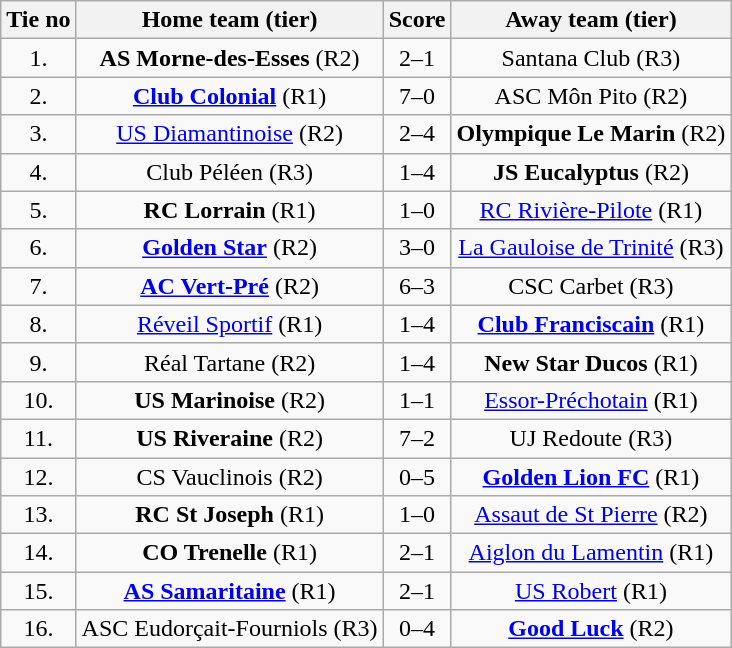<table class="wikitable" style="text-align: center">
<tr>
<th>Tie no</th>
<th>Home team (tier)</th>
<th>Score</th>
<th>Away team (tier)</th>
</tr>
<tr>
<td>1.</td>
<td> <strong>AS Morne-des-Esses</strong> (R2)</td>
<td>2–1 </td>
<td>Santana Club (R3) </td>
</tr>
<tr>
<td>2.</td>
<td> <strong><a href='#'>Club Colonial</a></strong> (R1)</td>
<td>7–0</td>
<td>ASC Môn Pito (R2) </td>
</tr>
<tr>
<td>3.</td>
<td> <a href='#'>US Diamantinoise</a> (R2)</td>
<td>2–4</td>
<td><strong>Olympique Le Marin</strong> (R2) </td>
</tr>
<tr>
<td>4.</td>
<td> Club Péléen (R3)</td>
<td>1–4</td>
<td><strong>JS Eucalyptus</strong> (R2) </td>
</tr>
<tr>
<td>5.</td>
<td> <strong>RC Lorrain</strong> (R1)</td>
<td>1–0</td>
<td><a href='#'>RC Rivière-Pilote</a> (R1) </td>
</tr>
<tr>
<td>6.</td>
<td> <strong><a href='#'>Golden Star</a></strong> (R2)</td>
<td>3–0</td>
<td><a href='#'>La Gauloise de Trinité</a> (R3) </td>
</tr>
<tr>
<td>7.</td>
<td> <strong><a href='#'>AC Vert-Pré</a></strong> (R2)</td>
<td>6–3</td>
<td>CSC Carbet (R3) </td>
</tr>
<tr>
<td>8.</td>
<td> <a href='#'>Réveil Sportif</a> (R1)</td>
<td>1–4</td>
<td><strong><a href='#'>Club Franciscain</a></strong> (R1) </td>
</tr>
<tr>
<td>9.</td>
<td> Réal Tartane (R2)</td>
<td>1–4</td>
<td><strong>New Star Ducos</strong> (R1) </td>
</tr>
<tr>
<td>10.</td>
<td> <strong>US Marinoise</strong> (R2)</td>
<td>1–1 </td>
<td><a href='#'>Essor-Préchotain</a> (R1) </td>
</tr>
<tr>
<td>11.</td>
<td> <strong>US Riveraine</strong> (R2)</td>
<td>7–2</td>
<td>UJ Redoute (R3) </td>
</tr>
<tr>
<td>12.</td>
<td> CS Vauclinois (R2)</td>
<td>0–5</td>
<td><strong><a href='#'>Golden Lion FC</a></strong> (R1) </td>
</tr>
<tr>
<td>13.</td>
<td> <strong>RC St Joseph</strong> (R1)</td>
<td>1–0</td>
<td><a href='#'>Assaut de St Pierre</a> (R2) </td>
</tr>
<tr>
<td>14.</td>
<td> <strong>CO Trenelle</strong> (R1)</td>
<td>2–1</td>
<td><a href='#'>Aiglon du Lamentin</a> (R1) </td>
</tr>
<tr>
<td>15.</td>
<td> <strong><a href='#'>AS Samaritaine</a></strong> (R1)</td>
<td>2–1 </td>
<td><a href='#'>US Robert</a> (R1) </td>
</tr>
<tr>
<td>16.</td>
<td> ASC Eudorçait-Fourniols (R3)</td>
<td>0–4</td>
<td><strong><a href='#'>Good Luck</a></strong> (R2) </td>
</tr>
</table>
